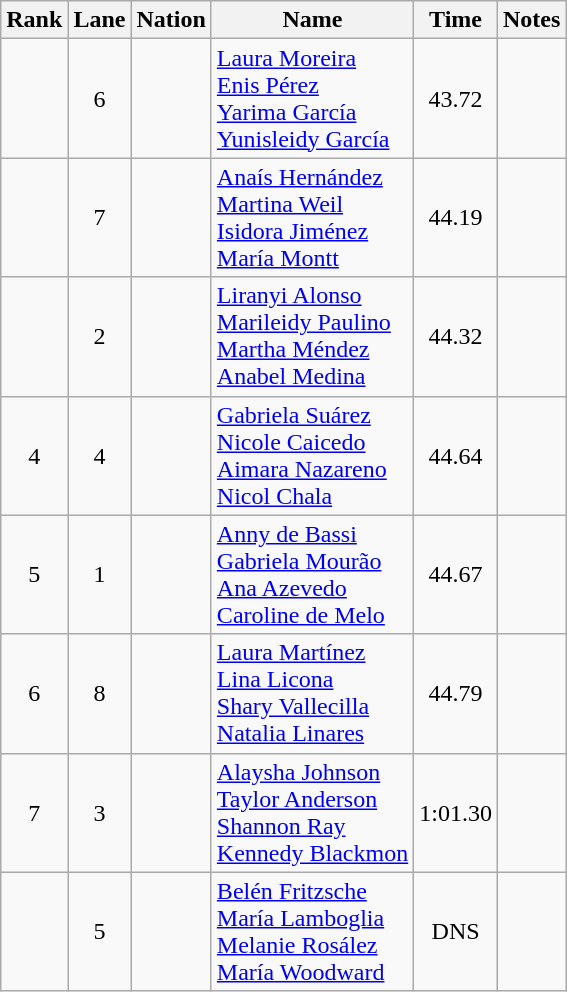<table class="wikitable sortable" style="text-align:center">
<tr>
<th>Rank</th>
<th>Lane</th>
<th>Nation</th>
<th>Name</th>
<th>Time</th>
<th>Notes</th>
</tr>
<tr>
<td></td>
<td>6</td>
<td align=left></td>
<td align=left><a href='#'>Laura Moreira</a><br><a href='#'>Enis Pérez</a><br> <a href='#'>Yarima García</a><br><a href='#'>Yunisleidy García</a></td>
<td>43.72</td>
<td></td>
</tr>
<tr>
<td></td>
<td>7</td>
<td align=left></td>
<td align=left><a href='#'>Anaís Hernández</a><br><a href='#'>Martina Weil</a><br> <a href='#'>Isidora Jiménez</a><br> <a href='#'>María Montt</a></td>
<td>44.19</td>
<td><strong></strong></td>
</tr>
<tr>
<td></td>
<td>2</td>
<td align=left></td>
<td align=left><a href='#'>Liranyi Alonso</a><br> <a href='#'>Marileidy Paulino</a><br> <a href='#'>Martha Méndez</a><br><a href='#'>Anabel Medina</a></td>
<td>44.32</td>
<td></td>
</tr>
<tr>
<td>4</td>
<td>4</td>
<td align=left></td>
<td align=left><a href='#'>Gabriela Suárez</a><br> <a href='#'>Nicole Caicedo</a><br> <a href='#'>Aimara Nazareno</a><br> <a href='#'>Nicol Chala</a></td>
<td>44.64</td>
<td></td>
</tr>
<tr>
<td>5</td>
<td>1</td>
<td align=left></td>
<td align=left><a href='#'>Anny de Bassi</a><br><a href='#'>Gabriela Mourão</a><br><a href='#'>Ana Azevedo</a><br> <a href='#'>Caroline de Melo</a></td>
<td>44.67</td>
<td></td>
</tr>
<tr>
<td>6</td>
<td>8</td>
<td align=left></td>
<td align=left><a href='#'>Laura Martínez</a><br> <a href='#'>Lina Licona</a><br><a href='#'>Shary Vallecilla</a><br> <a href='#'>Natalia Linares</a></td>
<td>44.79</td>
<td></td>
</tr>
<tr>
<td>7</td>
<td>3</td>
<td align=left></td>
<td align=left><a href='#'>Alaysha Johnson</a><br> <a href='#'>Taylor Anderson</a><br><a href='#'>Shannon Ray</a><br> <a href='#'>Kennedy Blackmon</a></td>
<td>1:01.30</td>
<td></td>
</tr>
<tr>
<td></td>
<td>5</td>
<td align=left></td>
<td align=left><a href='#'>Belén Fritzsche</a><br> <a href='#'>María Lamboglia</a><br><a href='#'>Melanie Rosález</a><br> <a href='#'>María Woodward</a></td>
<td>DNS</td>
<td></td>
</tr>
</table>
